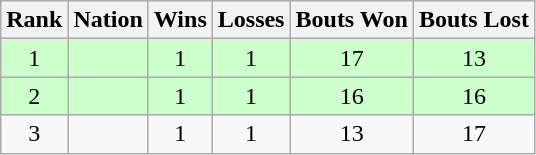<table class="wikitable sortable" style="text-align:center">
<tr>
<th>Rank</th>
<th>Nation</th>
<th>Wins</th>
<th>Losses</th>
<th>Bouts Won</th>
<th>Bouts Lost</th>
</tr>
<tr style="background:#cfc;">
<td>1</td>
<td align=left></td>
<td>1</td>
<td>1</td>
<td>17</td>
<td>13</td>
</tr>
<tr style= "background:#cfc;">
<td>2</td>
<td align=left></td>
<td>1</td>
<td>1</td>
<td>16</td>
<td>16</td>
</tr>
<tr>
<td>3</td>
<td align=left></td>
<td>1</td>
<td>1</td>
<td>13</td>
<td>17</td>
</tr>
</table>
